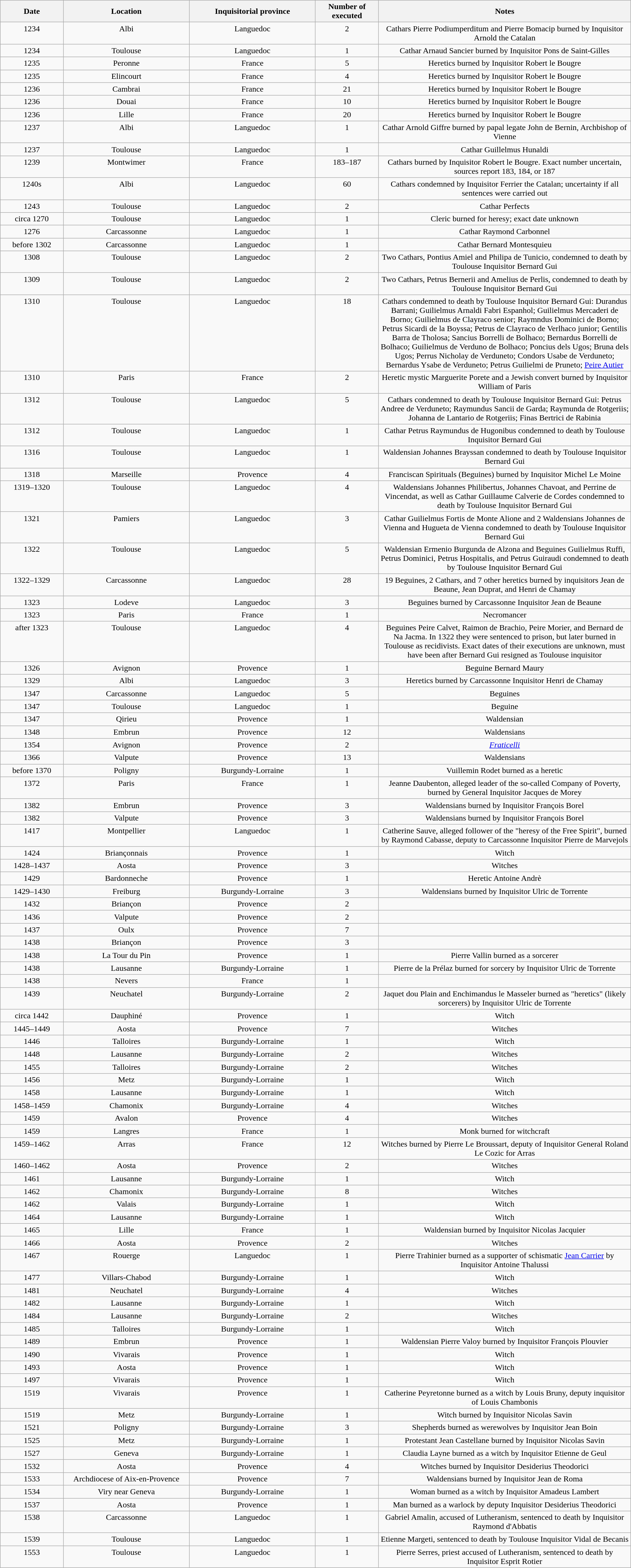<table class="wikitable sortable" style="text-align:center">
<tr>
<th width="10%">Date</th>
<th width="20%">Location</th>
<th width="20%">Inquisitorial province</th>
<th width="10%">Number of executed</th>
<th width="40%">Notes</th>
</tr>
<tr valign="top">
<td>1234</td>
<td>Albi</td>
<td>Languedoc</td>
<td>2</td>
<td>Cathars Pierre Podiumperditum and Pierre Bomacip burned by Inquisitor Arnold the Catalan</td>
</tr>
<tr valign="top">
<td>1234</td>
<td>Toulouse</td>
<td>Languedoc</td>
<td>1</td>
<td>Cathar Arnaud Sancier burned by Inquisitor Pons de Saint-Gilles</td>
</tr>
<tr valign="top">
<td>1235</td>
<td>Peronne</td>
<td>France</td>
<td>5</td>
<td>Heretics burned by Inquisitor Robert le Bougre</td>
</tr>
<tr valign="top">
<td>1235</td>
<td>Elincourt</td>
<td>France</td>
<td>4</td>
<td>Heretics burned by Inquisitor Robert le Bougre</td>
</tr>
<tr valign="top">
<td>1236</td>
<td>Cambrai</td>
<td>France</td>
<td>21</td>
<td>Heretics burned by Inquisitor Robert le Bougre</td>
</tr>
<tr valign="top">
<td>1236</td>
<td>Douai</td>
<td>France</td>
<td>10</td>
<td>Heretics burned by Inquisitor Robert le Bougre</td>
</tr>
<tr valign="top">
<td>1236</td>
<td>Lille</td>
<td>France</td>
<td>20</td>
<td>Heretics burned by Inquisitor Robert le Bougre</td>
</tr>
<tr valign="top">
<td>1237</td>
<td>Albi</td>
<td>Languedoc</td>
<td>1</td>
<td>Cathar Arnold Giffre burned by papal legate John de Bernin, Archbishop of Vienne</td>
</tr>
<tr valign="top">
<td>1237</td>
<td>Toulouse</td>
<td>Languedoc</td>
<td>1</td>
<td>Cathar Guillelmus Hunaldi</td>
</tr>
<tr valign="top">
<td>1239</td>
<td>Montwimer</td>
<td>France</td>
<td>183–187</td>
<td>Cathars burned by Inquisitor Robert le Bougre. Exact number uncertain, sources report 183, 184, or 187</td>
</tr>
<tr valign="top">
<td>1240s</td>
<td>Albi</td>
<td>Languedoc</td>
<td>60</td>
<td>Cathars condemned by Inquisitor Ferrier the Catalan; uncertainty if all sentences were carried out</td>
</tr>
<tr valign="top">
<td>1243</td>
<td>Toulouse</td>
<td>Languedoc</td>
<td>2</td>
<td>Cathar Perfects</td>
</tr>
<tr valign="top">
<td>circa 1270</td>
<td>Toulouse</td>
<td>Languedoc</td>
<td>1</td>
<td>Cleric burned for heresy; exact date unknown</td>
</tr>
<tr valign="top">
<td>1276</td>
<td>Carcassonne</td>
<td>Languedoc</td>
<td>1</td>
<td>Cathar Raymond Carbonnel</td>
</tr>
<tr valign="top">
<td>before 1302</td>
<td>Carcassonne</td>
<td>Languedoc</td>
<td>1</td>
<td>Cathar Bernard Montesquieu</td>
</tr>
<tr valign="top">
<td>1308</td>
<td>Toulouse</td>
<td>Languedoc</td>
<td>2</td>
<td>Two Cathars, Pontius Amiel and Philipa de Tunicio, condemned to death by Toulouse Inquisitor Bernard Gui</td>
</tr>
<tr valign="top">
<td>1309</td>
<td>Toulouse</td>
<td>Languedoc</td>
<td>2</td>
<td>Two Cathars, Petrus Bernerii and Amelius de Perlis, condemned to death by Toulouse Inquisitor Bernard Gui</td>
</tr>
<tr valign="top">
<td>1310</td>
<td>Toulouse</td>
<td>Languedoc</td>
<td>18</td>
<td>Cathars condemned to death by Toulouse Inquisitor Bernard Gui: Durandus Barrani; Guilielmus Arnaldi Fabri Espanhol; Guilielmus Mercaderi de Borno; Guilielmus de Clayraco senior; Raymndus Dominici de Borno; Petrus Sicardi de la Boyssa; Petrus de Clayraco de Verlhaco junior; Gentilis Barra de Tholosa; Sancius Borrelli de Bolhaco; Bernardus Borrelli de Bolhaco; Guilielmus de Verduno de Bolhaco; Poncius dels Ugos; Bruna dels Ugos; Perrus Nicholay de Verduneto; Condors Usabe de Verduneto; Bernardus Ysabe de Verduneto; Petrus Guilielmi de Pruneto; <a href='#'>Peire Autier</a></td>
</tr>
<tr valign="top">
<td>1310</td>
<td>Paris</td>
<td>France</td>
<td>2</td>
<td>Heretic mystic Marguerite Porete and a Jewish convert burned by Inquisitor William of Paris</td>
</tr>
<tr valign="top">
<td>1312</td>
<td>Toulouse</td>
<td>Languedoc</td>
<td>5</td>
<td>Cathars condemned to death by Toulouse Inquisitor Bernard Gui: Petrus Andree de Verduneto; Raymundus Sancii de Garda; Raymunda de Rotgeriis; Johanna de Lantario de Rotgeriis; Finas Bertrici de Rabinia</td>
</tr>
<tr valign="top">
<td>1312</td>
<td>Toulouse</td>
<td>Languedoc</td>
<td>1</td>
<td>Cathar Petrus Raymundus de Hugonibus condemned to death by Toulouse Inquisitor Bernard Gui</td>
</tr>
<tr valign="top">
<td>1316</td>
<td>Toulouse</td>
<td>Languedoc</td>
<td>1</td>
<td>Waldensian Johannes Brayssan condemned to death by Toulouse Inquisitor Bernard Gui</td>
</tr>
<tr valign="top">
<td>1318</td>
<td>Marseille</td>
<td>Provence</td>
<td>4</td>
<td>Franciscan Spirituals (Beguines) burned by Inquisitor Michel Le Moine</td>
</tr>
<tr valign="top">
<td>1319–1320</td>
<td>Toulouse</td>
<td>Languedoc</td>
<td>4</td>
<td>Waldensians Johannes Philibertus, Johannes Chavoat, and Perrine de Vincendat, as well as Cathar Guillaume Calverie de Cordes condemned to death by Toulouse Inquisitor Bernard Gui</td>
</tr>
<tr valign="top">
<td>1321</td>
<td>Pamiers</td>
<td>Languedoc</td>
<td>3</td>
<td>Cathar Guilielmus Fortis de Monte Alione and 2 Waldensians Johannes de Vienna and Hugueta de Vienna condemned to death by Toulouse Inquisitor Bernard Gui</td>
</tr>
<tr valign="top">
<td>1322</td>
<td>Toulouse</td>
<td>Languedoc</td>
<td>5</td>
<td>Waldensian Ermenio Burgunda de Alzona and Beguines Guilielmus Ruffi, Petrus Dominici, Petrus Hospitalis, and Petrus Guiraudi condemned to death by Toulouse Inquisitor Bernard Gui</td>
</tr>
<tr valign="top">
<td>1322–1329</td>
<td>Carcassonne</td>
<td>Languedoc</td>
<td>28</td>
<td>19 Beguines, 2 Cathars, and 7 other heretics burned by inquisitors Jean de Beaune, Jean Duprat, and Henri de Chamay</td>
</tr>
<tr valign="top">
<td>1323</td>
<td>Lodeve</td>
<td>Languedoc</td>
<td>3</td>
<td>Beguines burned by Carcassonne Inquisitor Jean de Beaune</td>
</tr>
<tr valign="top">
<td>1323</td>
<td>Paris</td>
<td>France</td>
<td>1</td>
<td>Necromancer</td>
</tr>
<tr valign="top">
<td>after 1323</td>
<td>Toulouse</td>
<td>Languedoc</td>
<td>4</td>
<td>Beguines Peire Calvet, Raimon de Brachio, Peire Morier, and Bernard de Na Jacma. In 1322 they were sentenced to prison, but later burned in Toulouse as recidivists. Exact dates of their executions are unknown, must have been after Bernard Gui resigned as Toulouse inquisitor</td>
</tr>
<tr valign="top">
<td>1326</td>
<td>Avignon</td>
<td>Provence</td>
<td>1</td>
<td>Beguine Bernard Maury</td>
</tr>
<tr valign="top">
<td>1329</td>
<td>Albi</td>
<td>Languedoc</td>
<td>3</td>
<td>Heretics burned by Carcassonne Inquisitor Henri de Chamay</td>
</tr>
<tr valign="top">
<td>1347</td>
<td>Carcassonne</td>
<td>Languedoc</td>
<td>5</td>
<td>Beguines</td>
</tr>
<tr valign="top">
<td>1347</td>
<td>Toulouse</td>
<td>Languedoc</td>
<td>1</td>
<td>Beguine</td>
</tr>
<tr valign="top">
<td>1347</td>
<td>Qirieu</td>
<td>Provence</td>
<td>1</td>
<td>Waldensian</td>
</tr>
<tr valign="top">
<td>1348</td>
<td>Embrun</td>
<td>Provence</td>
<td>12</td>
<td>Waldensians</td>
</tr>
<tr valign="top">
<td>1354</td>
<td>Avignon</td>
<td>Provence</td>
<td>2</td>
<td><em><a href='#'>Fraticelli</a></em></td>
</tr>
<tr valign="top">
<td>1366</td>
<td>Valpute</td>
<td>Provence</td>
<td>13</td>
<td>Waldensians</td>
</tr>
<tr valign="top">
<td>before 1370</td>
<td>Poligny</td>
<td>Burgundy-Lorraine</td>
<td>1</td>
<td>Vuillemin Rodet burned as a heretic</td>
</tr>
<tr valign="top">
<td>1372</td>
<td>Paris</td>
<td>France</td>
<td>1</td>
<td>Jeanne Daubenton, alleged leader of the so-called Company of Poverty, burned by General Inquisitor Jacques de Morey</td>
</tr>
<tr valign="top">
<td>1382</td>
<td>Embrun</td>
<td>Provence</td>
<td>3</td>
<td>Waldensians burned by Inquisitor François Borel</td>
</tr>
<tr valign="top">
<td>1382</td>
<td>Valpute</td>
<td>Provence</td>
<td>3</td>
<td>Waldensians burned by Inquisitor François Borel</td>
</tr>
<tr valign="top">
<td>1417</td>
<td>Montpellier</td>
<td>Languedoc</td>
<td>1</td>
<td>Catherine Sauve, alleged follower of the "heresy of the Free Spirit", burned by Raymond Cabasse, deputy to Carcassonne Inquisitor Pierre de Marvejols</td>
</tr>
<tr valign="top">
<td>1424</td>
<td>Briançonnais</td>
<td>Provence</td>
<td>1</td>
<td>Witch</td>
</tr>
<tr valign="top">
<td>1428–1437</td>
<td>Aosta</td>
<td>Provence</td>
<td>3</td>
<td>Witches</td>
</tr>
<tr valign="top">
<td>1429</td>
<td>Bardonneche</td>
<td>Provence</td>
<td>1</td>
<td>Heretic Antoine Andrè</td>
</tr>
<tr valign="top">
<td>1429–1430</td>
<td>Freiburg</td>
<td>Burgundy-Lorraine</td>
<td>3</td>
<td>Waldensians burned by Inquisitor Ulric de Torrente</td>
</tr>
<tr valign="top">
<td>1432</td>
<td>Briançon</td>
<td>Provence</td>
<td>2</td>
<td></td>
</tr>
<tr valign="top">
<td>1436</td>
<td>Valpute</td>
<td>Provence</td>
<td>2</td>
<td></td>
</tr>
<tr valign="top">
<td>1437</td>
<td>Oulx</td>
<td>Provence</td>
<td>7</td>
<td></td>
</tr>
<tr valign="top">
<td>1438</td>
<td>Briançon</td>
<td>Provence</td>
<td>3</td>
<td></td>
</tr>
<tr valign="top">
<td>1438</td>
<td>La Tour du Pin</td>
<td>Provence</td>
<td>1</td>
<td>Pierre Vallin burned as a sorcerer</td>
</tr>
<tr valign="top">
<td>1438</td>
<td>Lausanne</td>
<td>Burgundy-Lorraine</td>
<td>1</td>
<td>Pierre de la Prélaz burned for sorcery by Inquisitor Ulric de Torrente</td>
</tr>
<tr valign="top">
<td>1438</td>
<td>Nevers</td>
<td>France</td>
<td>1</td>
<td></td>
</tr>
<tr valign="top">
<td>1439</td>
<td>Neuchatel</td>
<td>Burgundy-Lorraine</td>
<td>2</td>
<td>Jaquet dou Plain and Enchimandus le Masseler burned as "heretics" (likely sorcerers) by Inquisitor Ulric de Torrente</td>
</tr>
<tr valign="top">
<td>circa 1442</td>
<td>Dauphiné</td>
<td>Provence</td>
<td>1</td>
<td>Witch</td>
</tr>
<tr valign="top">
<td>1445–1449</td>
<td>Aosta</td>
<td>Provence</td>
<td>7</td>
<td>Witches</td>
</tr>
<tr valign="top">
<td>1446</td>
<td>Talloires</td>
<td>Burgundy-Lorraine</td>
<td>1</td>
<td>Witch</td>
</tr>
<tr valign="top">
<td>1448</td>
<td>Lausanne</td>
<td>Burgundy-Lorraine</td>
<td>2</td>
<td>Witches</td>
</tr>
<tr valign="top">
<td>1455</td>
<td>Talloires</td>
<td>Burgundy-Lorraine</td>
<td>2</td>
<td>Witches</td>
</tr>
<tr valign="top">
<td>1456</td>
<td>Metz</td>
<td>Burgundy-Lorraine</td>
<td>1</td>
<td>Witch</td>
</tr>
<tr valign="top">
<td>1458</td>
<td>Lausanne</td>
<td>Burgundy-Lorraine</td>
<td>1</td>
<td>Witch</td>
</tr>
<tr valign="top">
<td>1458–1459</td>
<td>Chamonix</td>
<td>Burgundy-Lorraine</td>
<td>4</td>
<td>Witches</td>
</tr>
<tr valign="top">
<td>1459</td>
<td>Avalon</td>
<td>Provence</td>
<td>4</td>
<td>Witches</td>
</tr>
<tr valign="top">
<td>1459</td>
<td>Langres</td>
<td>France</td>
<td>1</td>
<td>Monk burned for witchcraft</td>
</tr>
<tr valign="top">
<td>1459–1462</td>
<td>Arras</td>
<td>France</td>
<td>12</td>
<td>Witches burned by Pierre Le Broussart, deputy of Inquisitor General Roland Le Cozic for Arras</td>
</tr>
<tr valign="top">
<td>1460–1462</td>
<td>Aosta</td>
<td>Provence</td>
<td>2</td>
<td>Witches</td>
</tr>
<tr valign="top">
<td>1461</td>
<td>Lausanne</td>
<td>Burgundy-Lorraine</td>
<td>1</td>
<td>Witch</td>
</tr>
<tr valign="top">
<td>1462</td>
<td>Chamonix</td>
<td>Burgundy-Lorraine</td>
<td>8</td>
<td>Witches</td>
</tr>
<tr valign="top">
<td>1462</td>
<td>Valais</td>
<td>Burgundy-Lorraine</td>
<td>1</td>
<td>Witch</td>
</tr>
<tr valign="top">
<td>1464</td>
<td>Lausanne</td>
<td>Burgundy-Lorraine</td>
<td>1</td>
<td>Witch</td>
</tr>
<tr valign="top">
<td>1465</td>
<td>Lille</td>
<td>France</td>
<td>1</td>
<td>Waldensian burned by Inquisitor Nicolas Jacquier</td>
</tr>
<tr valign="top">
<td>1466</td>
<td>Aosta</td>
<td>Provence</td>
<td>2</td>
<td>Witches</td>
</tr>
<tr valign="top">
<td>1467</td>
<td>Rouerge</td>
<td>Languedoc</td>
<td>1</td>
<td>Pierre Trahinier burned as a supporter of schismatic <a href='#'>Jean Carrier</a> by Inquisitor Antoine Thalussi</td>
</tr>
<tr valign="top">
<td>1477</td>
<td>Villars-Chabod</td>
<td>Burgundy-Lorraine</td>
<td>1</td>
<td>Witch</td>
</tr>
<tr valign="top">
<td>1481</td>
<td>Neuchatel</td>
<td>Burgundy-Lorraine</td>
<td>4</td>
<td>Witches</td>
</tr>
<tr valign="top">
<td>1482</td>
<td>Lausanne</td>
<td>Burgundy-Lorraine</td>
<td>1</td>
<td>Witch</td>
</tr>
<tr valign="top">
<td>1484</td>
<td>Lausanne</td>
<td>Burgundy-Lorraine</td>
<td>2</td>
<td>Witches</td>
</tr>
<tr valign="top">
<td>1485</td>
<td>Talloires</td>
<td>Burgundy-Lorraine</td>
<td>1</td>
<td>Witch</td>
</tr>
<tr valign="top">
<td>1489</td>
<td>Embrun</td>
<td>Provence</td>
<td>1</td>
<td>Waldensian Pierre Valoy burned by Inquisitor François Plouvier</td>
</tr>
<tr valign="top">
<td>1490</td>
<td>Vivarais</td>
<td>Provence</td>
<td>1</td>
<td>Witch</td>
</tr>
<tr valign="top">
<td>1493</td>
<td>Aosta</td>
<td>Provence</td>
<td>1</td>
<td>Witch</td>
</tr>
<tr valign="top">
<td>1497</td>
<td>Vivarais</td>
<td>Provence</td>
<td>1</td>
<td>Witch</td>
</tr>
<tr valign="top">
<td>1519</td>
<td>Vivarais</td>
<td>Provence</td>
<td>1</td>
<td>Catherine Peyretonne burned as a witch by Louis Bruny, deputy inquisitor of Louis Chambonis</td>
</tr>
<tr valign="top">
<td>1519</td>
<td>Metz</td>
<td>Burgundy-Lorraine</td>
<td>1</td>
<td>Witch burned by Inquisitor Nicolas Savin</td>
</tr>
<tr valign="top">
<td>1521</td>
<td>Poligny</td>
<td>Burgundy-Lorraine</td>
<td>3</td>
<td>Shepherds burned as werewolves by Inquisitor Jean Boin</td>
</tr>
<tr valign="top">
<td>1525</td>
<td>Metz</td>
<td>Burgundy-Lorraine</td>
<td>1</td>
<td>Protestant Jean Castellane burned by Inquisitor Nicolas Savin</td>
</tr>
<tr valign="top">
<td>1527</td>
<td>Geneva</td>
<td>Burgundy-Lorraine</td>
<td>1</td>
<td>Claudia Layne burned as a witch by Inquisitor Etienne de Geul</td>
</tr>
<tr valign="top">
<td>1532</td>
<td>Aosta</td>
<td>Provence</td>
<td>4</td>
<td>Witches burned by Inquisitor Desiderius Theodorici</td>
</tr>
<tr valign="top">
<td>1533</td>
<td>Archdiocese of Aix-en-Provence</td>
<td>Provence</td>
<td>7</td>
<td>Waldensians burned by Inquisitor Jean de Roma</td>
</tr>
<tr valign="top">
<td>1534</td>
<td>Viry near Geneva</td>
<td>Burgundy-Lorraine</td>
<td>1</td>
<td>Woman burned as a witch by Inquisitor Amadeus Lambert</td>
</tr>
<tr valign="top">
<td>1537</td>
<td>Aosta</td>
<td>Provence</td>
<td>1</td>
<td>Man burned as a warlock by deputy Inquisitor Desiderius Theodorici</td>
</tr>
<tr valign="top">
<td>1538</td>
<td>Carcassonne</td>
<td>Languedoc</td>
<td>1</td>
<td>Gabriel Amalin, accused of Lutheranism, sentenced to death by Inquisitor Raymond d'Abbatis</td>
</tr>
<tr valign="top">
<td>1539</td>
<td>Toulouse</td>
<td>Languedoc</td>
<td>1</td>
<td>Etienne Margeti, sentenced to death by Toulouse Inquisitor Vidal de Becanis</td>
</tr>
<tr valign="top">
<td>1553</td>
<td>Toulouse</td>
<td>Languedoc</td>
<td>1</td>
<td>Pierre Serres, priest accused of Lutheranism, sentenced to death by Inquisitor Esprit Rotier</td>
</tr>
</table>
